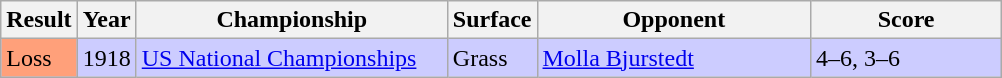<table class='sortable wikitable'>
<tr>
<th style="width:40px">Result</th>
<th style="width:30px">Year</th>
<th style="width:200px">Championship</th>
<th style="width:50px">Surface</th>
<th style="width:175px">Opponent</th>
<th style="width:120px" class="unsortable">Score</th>
</tr>
<tr style="background:#ccf;">
<td style="background:#ffa07a;">Loss</td>
<td>1918</td>
<td><a href='#'>US National Championships</a></td>
<td>Grass</td>
<td> <a href='#'>Molla Bjurstedt</a></td>
<td>4–6, 3–6</td>
</tr>
</table>
